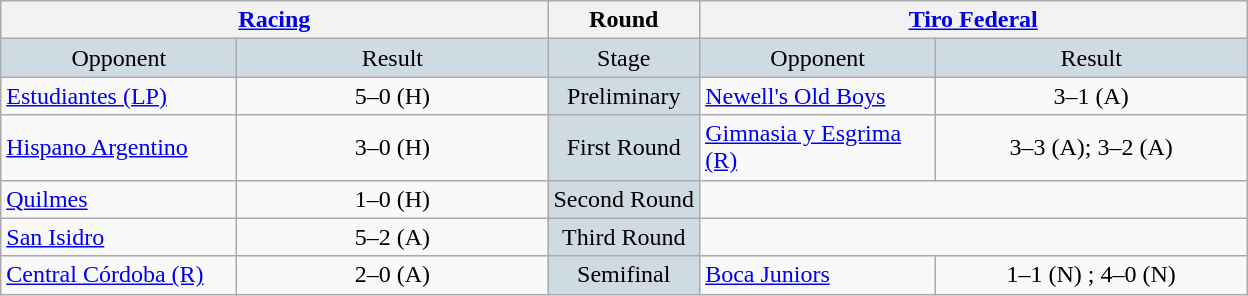<table class="wikitable" style="text-align:center;">
<tr>
<th colspan=3 width= px><a href='#'>Racing</a></th>
<th>Round</th>
<th colspan=3 width= px><a href='#'>Tiro Federal</a></th>
</tr>
<tr bgcolor= #CFDBE2>
<td width= 150px>Opponent</td>
<td colspan=2 width=200px>Result</td>
<td>Stage</td>
<td width=150px>Opponent</td>
<td colspan=2 width= 200px>Result</td>
</tr>
<tr>
<td align=left><a href='#'>Estudiantes (LP)</a></td>
<td colspan=2>5–0 (H)</td>
<td bgcolor= #CFDBE2>Preliminary</td>
<td align=left><a href='#'>Newell's Old Boys</a></td>
<td colspan=2>3–1 (A)</td>
</tr>
<tr>
<td align=left><a href='#'>Hispano Argentino</a></td>
<td colspan=2>3–0 (H)</td>
<td bgcolor= #CFDBE2>First Round</td>
<td align=left><a href='#'>Gimnasia y Esgrima (R)</a></td>
<td colspan=2>3–3  (A); 3–2 (A)</td>
</tr>
<tr>
<td align=left><a href='#'>Quilmes</a></td>
<td colspan=2>1–0  (H)</td>
<td bgcolor= #CFDBE2>Second Round</td>
<td colspan=2></td>
</tr>
<tr>
<td align=left><a href='#'>San Isidro</a></td>
<td colspan=2>5–2 (A) </td>
<td bgcolor= #CFDBE2>Third Round</td>
<td colspan=2></td>
</tr>
<tr>
<td align=left><a href='#'>Central Córdoba (R)</a></td>
<td colspan=2>2–0 (A)</td>
<td bgcolor= #CFDBE2>Semifinal </td>
<td align=left><a href='#'>Boca Juniors</a></td>
<td colspan=2>1–1  (N) ; 4–0 (N) </td>
</tr>
</table>
